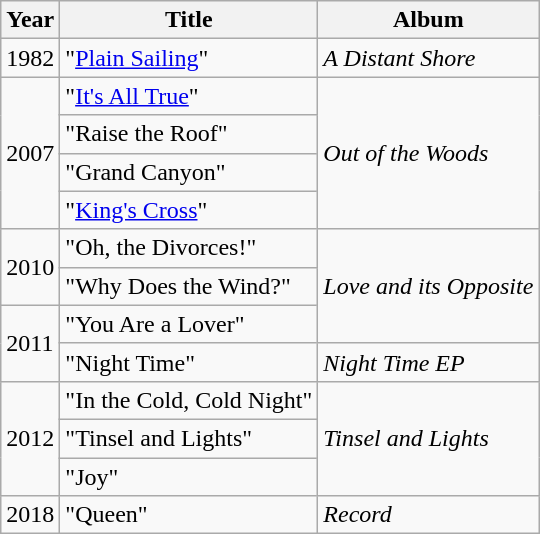<table class="wikitable">
<tr>
<th>Year</th>
<th>Title</th>
<th>Album</th>
</tr>
<tr>
<td>1982</td>
<td>"<a href='#'>Plain Sailing</a>"</td>
<td><em>A Distant Shore</em></td>
</tr>
<tr>
<td rowspan="4">2007</td>
<td>"<a href='#'>It's All True</a>"</td>
<td rowspan="4"><em>Out of the Woods</em></td>
</tr>
<tr>
<td>"Raise the Roof"</td>
</tr>
<tr>
<td>"Grand Canyon"</td>
</tr>
<tr>
<td>"<a href='#'>King's Cross</a>"</td>
</tr>
<tr>
<td rowspan="2">2010</td>
<td>"Oh, the Divorces!"</td>
<td rowspan="3"><em>Love and its Opposite</em></td>
</tr>
<tr>
<td>"Why Does the Wind?"</td>
</tr>
<tr>
<td rowspan="2">2011</td>
<td>"You Are a Lover"</td>
</tr>
<tr>
<td>"Night Time"</td>
<td><em>Night Time EP</em></td>
</tr>
<tr>
<td rowspan="3">2012</td>
<td>"In the Cold, Cold Night"</td>
<td rowspan="3"><em>Tinsel and Lights</em></td>
</tr>
<tr>
<td>"Tinsel and Lights"</td>
</tr>
<tr>
<td>"Joy"</td>
</tr>
<tr>
<td>2018</td>
<td>"Queen"</td>
<td><em>Record</em></td>
</tr>
</table>
